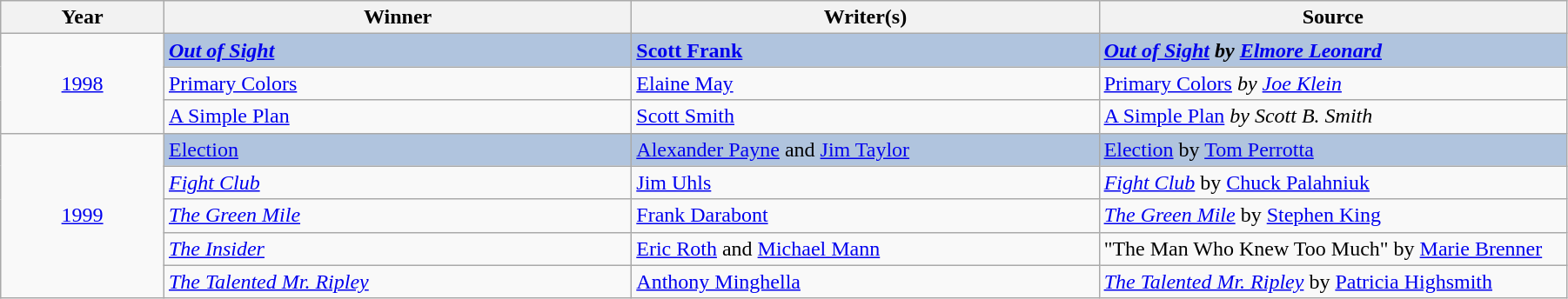<table class="wikitable" width="95%" cellpadding="5">
<tr>
<th width="100"><strong>Year</strong></th>
<th width="300"><strong>Winner</strong></th>
<th width="300"><strong>Writer(s)</strong></th>
<th width="300"><strong>Source</strong></th>
</tr>
<tr>
<td rowspan="3" style="text-align:center;"><a href='#'>1998</a></td>
<td style="background:#B0C4DE;"><em><a href='#'><strong>Out of Sight</strong></a></em></td>
<td style="background:#B0C4DE;"><a href='#'><strong>Scott Frank</strong></a></td>
<td style="background:#B0C4DE;"><strong><em><a href='#'>Out of Sight</a><em> by <a href='#'>Elmore Leonard</a><strong></td>
</tr>
<tr>
<td></em><a href='#'>Primary Colors</a><em></td>
<td><a href='#'>Elaine May</a></td>
<td></em><a href='#'>Primary Colors</a><em> by <a href='#'>Joe Klein</a></td>
</tr>
<tr>
<td></em><a href='#'>A Simple Plan</a><em></td>
<td><a href='#'>Scott Smith</a></td>
<td></em><a href='#'>A Simple Plan</a><em> by Scott B. Smith</td>
</tr>
<tr>
<td rowspan="5" style="text-align:center;"><a href='#'>1999</a></td>
<td style="background:#B0C4DE;"></em><a href='#'></strong>Election<strong></a><em></td>
<td style="background:#B0C4DE;"></strong><a href='#'>Alexander Payne</a> and <a href='#'>Jim Taylor</a><strong></td>
<td style="background:#B0C4DE;"></em></strong><a href='#'>Election</a></em> by <a href='#'>Tom Perrotta</a></strong></td>
</tr>
<tr>
<td><em><a href='#'>Fight Club</a></em></td>
<td><a href='#'>Jim Uhls</a></td>
<td><em><a href='#'>Fight Club</a></em> by <a href='#'>Chuck Palahniuk</a></td>
</tr>
<tr>
<td><em><a href='#'>The Green Mile</a></em></td>
<td><a href='#'>Frank Darabont</a></td>
<td><em><a href='#'>The Green Mile</a></em> by <a href='#'>Stephen King</a></td>
</tr>
<tr>
<td><em><a href='#'>The Insider</a></em></td>
<td><a href='#'>Eric Roth</a> and <a href='#'>Michael Mann</a></td>
<td>"The Man Who Knew Too Much" by <a href='#'>Marie Brenner</a></td>
</tr>
<tr>
<td><em><a href='#'>The Talented Mr. Ripley</a></em></td>
<td><a href='#'>Anthony Minghella</a></td>
<td><em><a href='#'>The Talented Mr. Ripley</a></em> by <a href='#'>Patricia Highsmith</a></td>
</tr>
</table>
